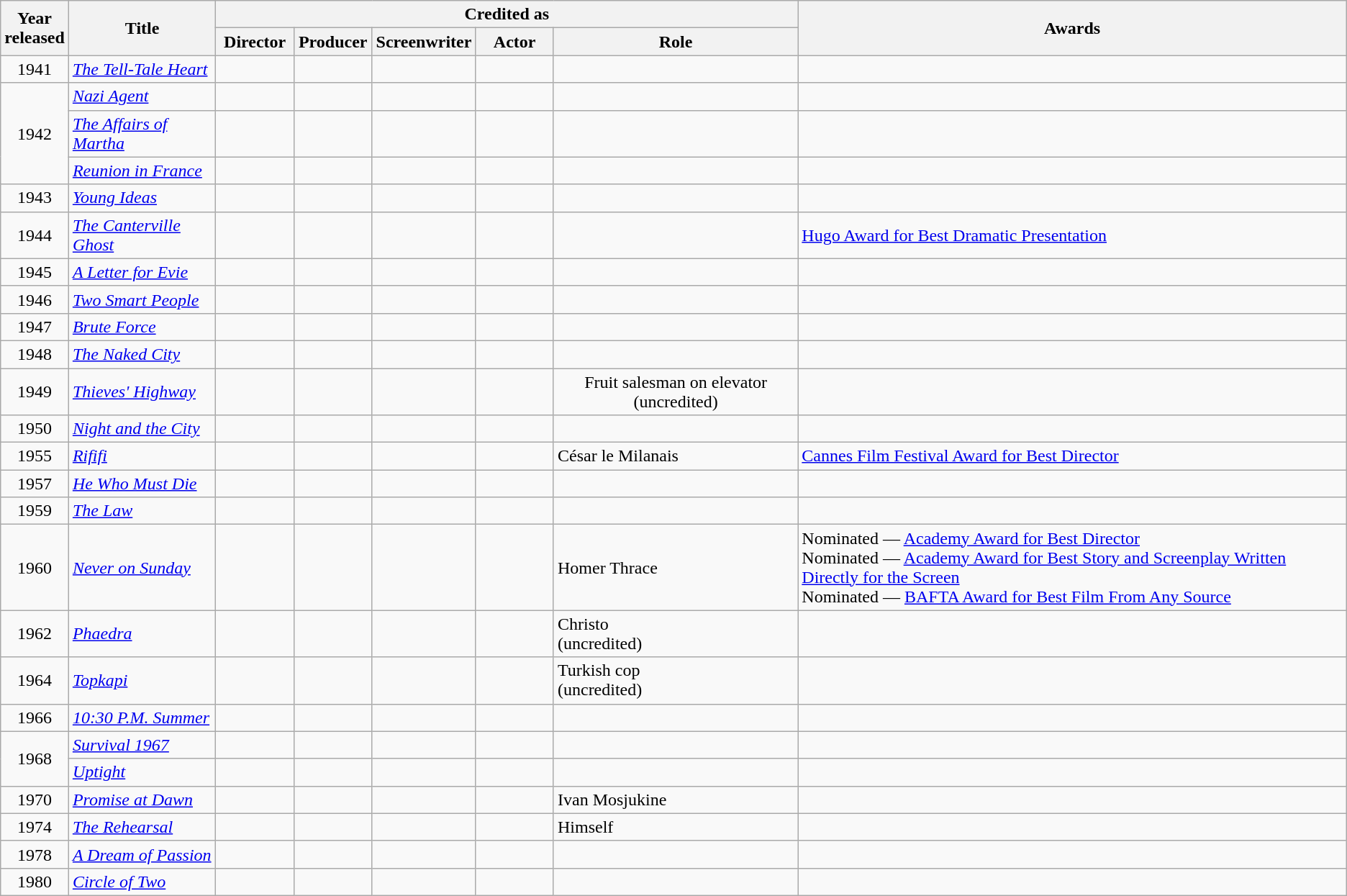<table class="wikitable">
<tr>
<th rowspan="2" style="width:33px;">Year released</th>
<th rowspan="2">Title</th>
<th colspan="5">Credited as</th>
<th rowspan="2">Awards</th>
</tr>
<tr>
<th width=65>Director</th>
<th width=65>Producer</th>
<th width=65>Screenwriter</th>
<th width=65>Actor</th>
<th>Role</th>
</tr>
<tr style="text-align:center;">
<td>1941</td>
<td style="text-align:left;"><em><a href='#'>The Tell-Tale Heart</a></em></td>
<td></td>
<td></td>
<td></td>
<td></td>
<td></td>
<td></td>
</tr>
<tr style="text-align:center;">
<td rowspan="3">1942</td>
<td style="text-align:left;"><em><a href='#'>Nazi Agent</a></em></td>
<td></td>
<td></td>
<td></td>
<td></td>
<td></td>
<td></td>
</tr>
<tr style="text-align:center;">
<td style="text-align:left;"><em><a href='#'>The Affairs of Martha</a></em></td>
<td></td>
<td></td>
<td></td>
<td></td>
<td></td>
<td></td>
</tr>
<tr style="text-align:center;">
<td style="text-align:left;"><em><a href='#'>Reunion in France</a></em></td>
<td></td>
<td></td>
<td></td>
<td></td>
<td></td>
<td></td>
</tr>
<tr style="text-align:center;">
<td>1943</td>
<td style="text-align:left;"><em><a href='#'>Young Ideas</a></em></td>
<td></td>
<td></td>
<td></td>
<td></td>
<td></td>
<td></td>
</tr>
<tr style="text-align:center;">
<td>1944</td>
<td style="text-align:left;"><em><a href='#'>The Canterville Ghost</a></em></td>
<td></td>
<td></td>
<td></td>
<td></td>
<td></td>
<td style="text-align:left;"><a href='#'>Hugo Award for Best Dramatic Presentation</a></td>
</tr>
<tr style="text-align:center;">
<td>1945</td>
<td style="text-align:left;"><em><a href='#'>A Letter for Evie</a></em></td>
<td></td>
<td></td>
<td></td>
<td></td>
<td></td>
<td></td>
</tr>
<tr style="text-align:center;">
<td>1946</td>
<td style="text-align:left;"><em><a href='#'>Two Smart People</a></em></td>
<td></td>
<td></td>
<td></td>
<td></td>
<td></td>
<td></td>
</tr>
<tr style="text-align:center;">
<td>1947</td>
<td style="text-align:left;"><em><a href='#'>Brute Force</a></em></td>
<td></td>
<td></td>
<td></td>
<td></td>
<td></td>
<td style="text-align:left;"></td>
</tr>
<tr style="text-align:center;">
<td>1948</td>
<td style="text-align:left;"><em><a href='#'>The Naked City</a></em></td>
<td></td>
<td></td>
<td></td>
<td></td>
<td></td>
<td style="text-align:left;"></td>
</tr>
<tr style="text-align:center;">
<td>1949</td>
<td style="text-align:left;"><em><a href='#'>Thieves' Highway</a></em></td>
<td></td>
<td></td>
<td></td>
<td></td>
<td>Fruit salesman on elevator (uncredited)</td>
<td style="text-align:left;"></td>
</tr>
<tr style="text-align:center;">
<td>1950</td>
<td style="text-align:left;"><em><a href='#'>Night and the City</a></em></td>
<td></td>
<td></td>
<td></td>
<td></td>
<td></td>
<td></td>
</tr>
<tr style="text-align:center;">
<td>1955</td>
<td style="text-align:left;"><em><a href='#'>Rififi</a></em></td>
<td></td>
<td></td>
<td></td>
<td></td>
<td style="text-align:left;">César le Milanais</td>
<td style="text-align:left;"><a href='#'>Cannes Film Festival Award for Best Director</a></td>
</tr>
<tr style="text-align:center;">
<td>1957</td>
<td style="text-align:left;"><em><a href='#'>He Who Must Die</a></em></td>
<td></td>
<td></td>
<td></td>
<td></td>
<td></td>
<td></td>
</tr>
<tr style="text-align:center;">
<td>1959</td>
<td style="text-align:left;"><em><a href='#'>The Law</a></em></td>
<td></td>
<td></td>
<td></td>
<td></td>
<td></td>
<td></td>
</tr>
<tr style="text-align:center;">
<td>1960</td>
<td style="text-align:left;"><em><a href='#'>Never on Sunday</a></em></td>
<td></td>
<td></td>
<td></td>
<td></td>
<td style="text-align:left;">Homer Thrace</td>
<td style="text-align:left;">Nominated — <a href='#'>Academy Award for Best Director</a><br>Nominated — <a href='#'>Academy Award for Best Story and Screenplay Written Directly for the Screen</a><br>Nominated — <a href='#'>BAFTA Award for Best Film From Any Source</a></td>
</tr>
<tr style="text-align:center;">
<td>1962</td>
<td style="text-align:left;"><em><a href='#'>Phaedra</a></em></td>
<td></td>
<td></td>
<td></td>
<td></td>
<td style="text-align:left;">Christo <br>(uncredited)</td>
<td></td>
</tr>
<tr style="text-align:center;">
<td>1964</td>
<td style="text-align:left;"><em><a href='#'>Topkapi</a></em></td>
<td></td>
<td></td>
<td></td>
<td></td>
<td style="text-align:left;">Turkish cop <br>(uncredited)</td>
<td></td>
</tr>
<tr style="text-align:center;">
<td>1966</td>
<td style="text-align:left;"><em><a href='#'>10:30 P.M. Summer</a></em></td>
<td></td>
<td></td>
<td></td>
<td></td>
<td></td>
<td></td>
</tr>
<tr style="text-align:center;">
<td rowspan="2">1968</td>
<td style="text-align:left;"><em><a href='#'>Survival 1967</a></em></td>
<td></td>
<td></td>
<td></td>
<td></td>
<td></td>
<td></td>
</tr>
<tr style="text-align:center;">
<td style="text-align:left;"><em><a href='#'>Uptight</a></em></td>
<td></td>
<td></td>
<td></td>
<td></td>
<td></td>
<td></td>
</tr>
<tr style="text-align:center;">
<td>1970</td>
<td style="text-align:left;"><em><a href='#'>Promise at Dawn</a></em></td>
<td></td>
<td></td>
<td></td>
<td></td>
<td style="text-align:left;">Ivan Mosjukine</td>
<td></td>
</tr>
<tr style="text-align:center;">
<td>1974</td>
<td style="text-align:left;"><em><a href='#'>The Rehearsal</a></em></td>
<td></td>
<td></td>
<td></td>
<td></td>
<td style="text-align:left;">Himself</td>
<td></td>
</tr>
<tr style="text-align:center;">
<td>1978</td>
<td style="text-align:left;"><em><a href='#'>A Dream of Passion</a></em></td>
<td></td>
<td></td>
<td></td>
<td></td>
<td></td>
<td></td>
</tr>
<tr style="text-align:center;">
<td>1980</td>
<td style="text-align:left;"><em><a href='#'>Circle of Two</a></em></td>
<td></td>
<td></td>
<td></td>
<td></td>
<td></td>
<td></td>
</tr>
</table>
